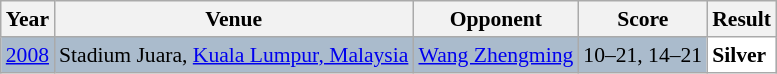<table class="sortable wikitable" style="font-size: 90%;">
<tr>
<th>Year</th>
<th>Venue</th>
<th>Opponent</th>
<th>Score</th>
<th>Result</th>
</tr>
<tr style="background:#AABBCC">
<td align="center"><a href='#'>2008</a></td>
<td align="left">Stadium Juara, <a href='#'>Kuala Lumpur, Malaysia</a></td>
<td align="left"> <a href='#'>Wang Zhengming</a></td>
<td align="left">10–21, 14–21</td>
<td style="text-align:left; background:white"> <strong>Silver</strong></td>
</tr>
</table>
